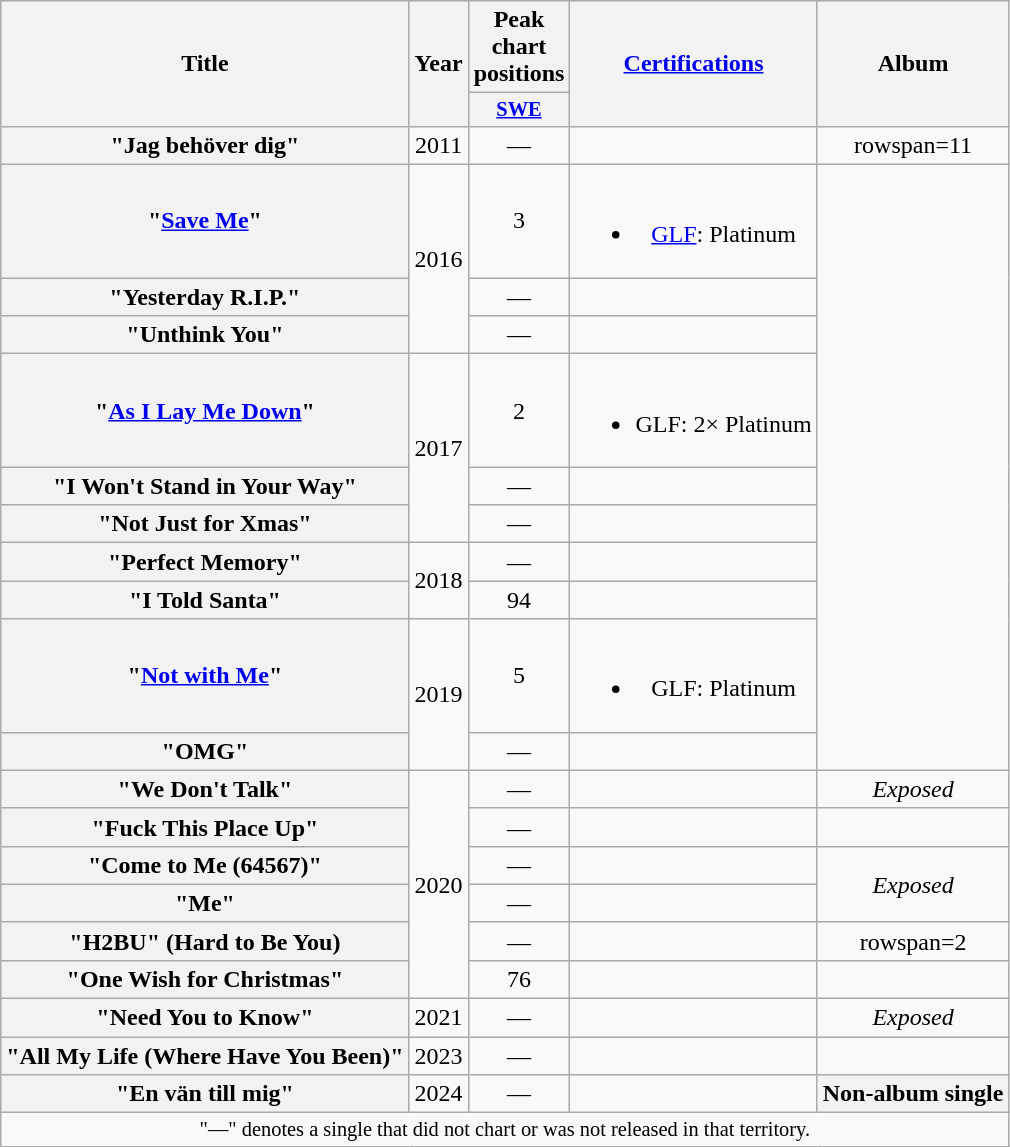<table class="wikitable plainrowheaders" style="text-align:center;">
<tr>
<th scope="col" rowspan="2">Title</th>
<th scope="col" rowspan="2">Year</th>
<th scope="col" colspan="1">Peak chart positions</th>
<th scope="col" rowspan="2"><a href='#'>Certifications</a></th>
<th scope="col" rowspan="2">Album</th>
</tr>
<tr>
<th scope="col" style="width:3em;font-size:85%;"><a href='#'>SWE</a><br></th>
</tr>
<tr>
<th scope="row">"Jag behöver dig"</th>
<td>2011</td>
<td>—</td>
<td></td>
<td>rowspan=11 </td>
</tr>
<tr>
<th scope="row">"<a href='#'>Save Me</a>"</th>
<td rowspan="3">2016</td>
<td>3</td>
<td><br><ul><li><a href='#'>GLF</a>: Platinum</li></ul></td>
</tr>
<tr>
<th scope="row">"Yesterday R.I.P."</th>
<td>—</td>
<td></td>
</tr>
<tr>
<th scope="row">"Unthink You"</th>
<td>—</td>
<td></td>
</tr>
<tr>
<th scope="row">"<a href='#'>As I Lay Me Down</a>"</th>
<td rowspan="3">2017</td>
<td>2</td>
<td><br><ul><li>GLF: 2× Platinum</li></ul></td>
</tr>
<tr>
<th scope="row">"I Won't Stand in Your Way"</th>
<td>—</td>
<td></td>
</tr>
<tr>
<th scope="row">"Not Just for Xmas"</th>
<td>—</td>
<td></td>
</tr>
<tr>
<th scope="row">"Perfect Memory"</th>
<td rowspan="2">2018</td>
<td>—</td>
<td></td>
</tr>
<tr>
<th scope="row">"I Told Santa"</th>
<td>94</td>
<td></td>
</tr>
<tr>
<th scope="row">"<a href='#'>Not with Me</a>"</th>
<td rowspan="2">2019</td>
<td>5</td>
<td><br><ul><li>GLF: Platinum</li></ul></td>
</tr>
<tr>
<th scope="row">"OMG"</th>
<td>—</td>
<td></td>
</tr>
<tr>
<th scope="row">"We Don't Talk"</th>
<td rowspan="6">2020</td>
<td>—</td>
<td></td>
<td><em>Exposed</em></td>
</tr>
<tr>
<th scope="row">"Fuck This Place Up" </th>
<td>—</td>
<td></td>
<td></td>
</tr>
<tr>
<th scope="row">"Come to Me (64567)"</th>
<td>—</td>
<td></td>
<td rowspan=2><em>Exposed</em></td>
</tr>
<tr>
<th scope="row">"Me"</th>
<td>—</td>
<td></td>
</tr>
<tr>
<th scope="row">"H2BU" (Hard to Be You)</th>
<td>—</td>
<td></td>
<td>rowspan=2 </td>
</tr>
<tr>
<th scope="row">"One Wish for Christmas"</th>
<td>76<br></td>
<td></td>
</tr>
<tr>
<th scope="row">"Need You to Know"</th>
<td>2021</td>
<td>—</td>
<td></td>
<td><em>Exposed</em></td>
</tr>
<tr>
<th scope="row">"All My Life (Where Have You Been)"</th>
<td>2023</td>
<td>—</td>
<td></td>
<td></td>
</tr>
<tr>
<th scope="row">"En vän till mig"</th>
<td>2024</td>
<td>—</td>
<td></td>
<th>Non-album single</th>
</tr>
<tr>
<td colspan="15" style="font-size:85%">"—" denotes a single that did not chart or was not released in that territory.</td>
</tr>
</table>
